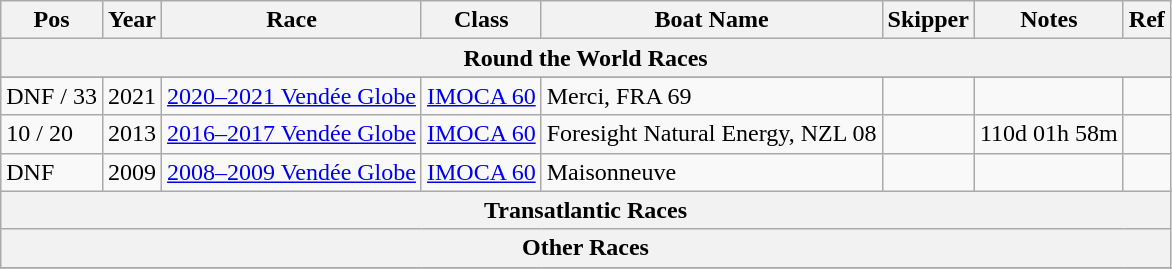<table class="wikitable sortable">
<tr>
<th>Pos</th>
<th>Year</th>
<th>Race</th>
<th>Class</th>
<th>Boat Name</th>
<th>Skipper</th>
<th>Notes</th>
<th>Ref</th>
</tr>
<tr>
<th colspan = 8><strong>Round the World Races</strong></th>
</tr>
<tr>
</tr>
<tr>
<td>DNF / 33</td>
<td>2021</td>
<td><a href='#'>2020–2021 Vendée Globe</a></td>
<td><a href='#'>IMOCA 60</a></td>
<td>Merci, FRA 69</td>
<td></td>
<td></td>
<td></td>
</tr>
<tr>
<td>10 / 20</td>
<td>2013</td>
<td><a href='#'>2016–2017 Vendée Globe</a></td>
<td><a href='#'>IMOCA 60</a></td>
<td>Foresight Natural Energy, NZL 08</td>
<td></td>
<td>110d 01h 58m</td>
<td></td>
</tr>
<tr>
<td>DNF</td>
<td>2009</td>
<td><a href='#'>2008–2009 Vendée Globe</a></td>
<td><a href='#'>IMOCA 60</a></td>
<td>Maisonneuve</td>
<td></td>
<td></td>
<td></td>
</tr>
<tr>
<th colspan = 8><strong>Transatlantic Races</strong></th>
</tr>
<tr>
<th colspan = 8><strong>Other Races</strong></th>
</tr>
<tr>
</tr>
<tr>
</tr>
</table>
